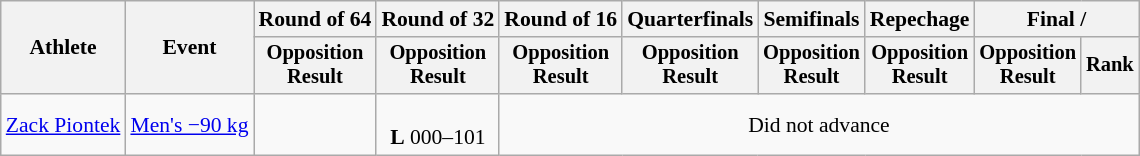<table class="wikitable" style="font-size:90%">
<tr>
<th rowspan="2">Athlete</th>
<th rowspan="2">Event</th>
<th>Round of 64</th>
<th>Round of 32</th>
<th>Round of 16</th>
<th>Quarterfinals</th>
<th>Semifinals</th>
<th>Repechage</th>
<th colspan=2>Final / </th>
</tr>
<tr style="font-size:95%">
<th>Opposition<br>Result</th>
<th>Opposition<br>Result</th>
<th>Opposition<br>Result</th>
<th>Opposition<br>Result</th>
<th>Opposition<br>Result</th>
<th>Opposition<br>Result</th>
<th>Opposition<br>Result</th>
<th>Rank</th>
</tr>
<tr align=center>
<td align=left><a href='#'>Zack Piontek</a></td>
<td align=left><a href='#'>Men's −90 kg</a></td>
<td></td>
<td><br><strong>L</strong> 000–101</td>
<td colspan=6>Did not advance</td>
</tr>
</table>
